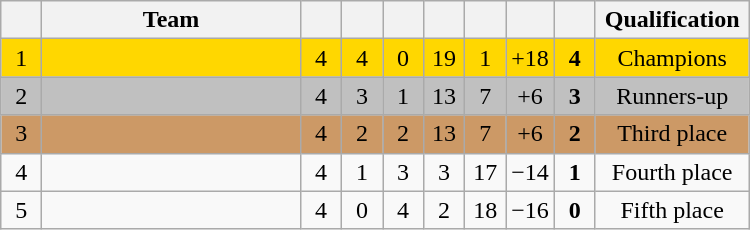<table class="wikitable" style="text-align:center;">
<tr>
<th width="20"></th>
<th width="165">Team</th>
<th width="20"></th>
<th width="20"></th>
<th width="20"></th>
<th width="20"></th>
<th width="20"></th>
<th width="20"></th>
<th width="20"></th>
<th width="95">Qualification</th>
</tr>
<tr bgcolor="gold">
<td>1</td>
<td align="left"></td>
<td>4</td>
<td>4</td>
<td>0</td>
<td>19</td>
<td>1</td>
<td>+18</td>
<td><strong>4</strong></td>
<td>Champions</td>
</tr>
<tr bgcolor="silver">
<td>2</td>
<td align="left"></td>
<td>4</td>
<td>3</td>
<td>1</td>
<td>13</td>
<td>7</td>
<td>+6</td>
<td><strong>3</strong></td>
<td>Runners-up</td>
</tr>
<tr bgcolor="cc9966">
<td>3</td>
<td align="left"></td>
<td>4</td>
<td>2</td>
<td>2</td>
<td>13</td>
<td>7</td>
<td>+6</td>
<td><strong>2</strong></td>
<td>Third place</td>
</tr>
<tr>
<td>4</td>
<td align="left"></td>
<td>4</td>
<td>1</td>
<td>3</td>
<td>3</td>
<td>17</td>
<td>−14</td>
<td><strong>1</strong></td>
<td>Fourth place</td>
</tr>
<tr>
<td>5</td>
<td align="left"></td>
<td>4</td>
<td>0</td>
<td>4</td>
<td>2</td>
<td>18</td>
<td>−16</td>
<td><strong>0</strong></td>
<td>Fifth place</td>
</tr>
</table>
